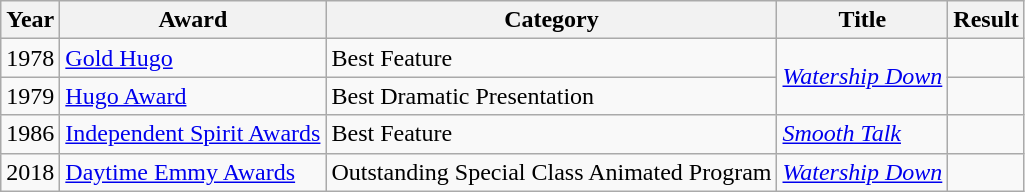<table class="wikitable">
<tr>
<th>Year</th>
<th>Award</th>
<th>Category</th>
<th>Title</th>
<th>Result</th>
</tr>
<tr>
<td>1978</td>
<td><a href='#'>Gold Hugo</a></td>
<td>Best Feature</td>
<td rowspan="2"><em><a href='#'>Watership Down</a></em></td>
<td></td>
</tr>
<tr>
<td>1979</td>
<td><a href='#'>Hugo Award</a></td>
<td>Best Dramatic Presentation</td>
<td></td>
</tr>
<tr>
<td>1986</td>
<td><a href='#'>Independent Spirit Awards</a></td>
<td>Best Feature</td>
<td><em><a href='#'>Smooth Talk</a></em></td>
<td></td>
</tr>
<tr>
<td>2018</td>
<td><a href='#'>Daytime Emmy Awards</a></td>
<td>Outstanding Special Class Animated Program</td>
<td><em><a href='#'>Watership Down</a></em></td>
<td></td>
</tr>
</table>
